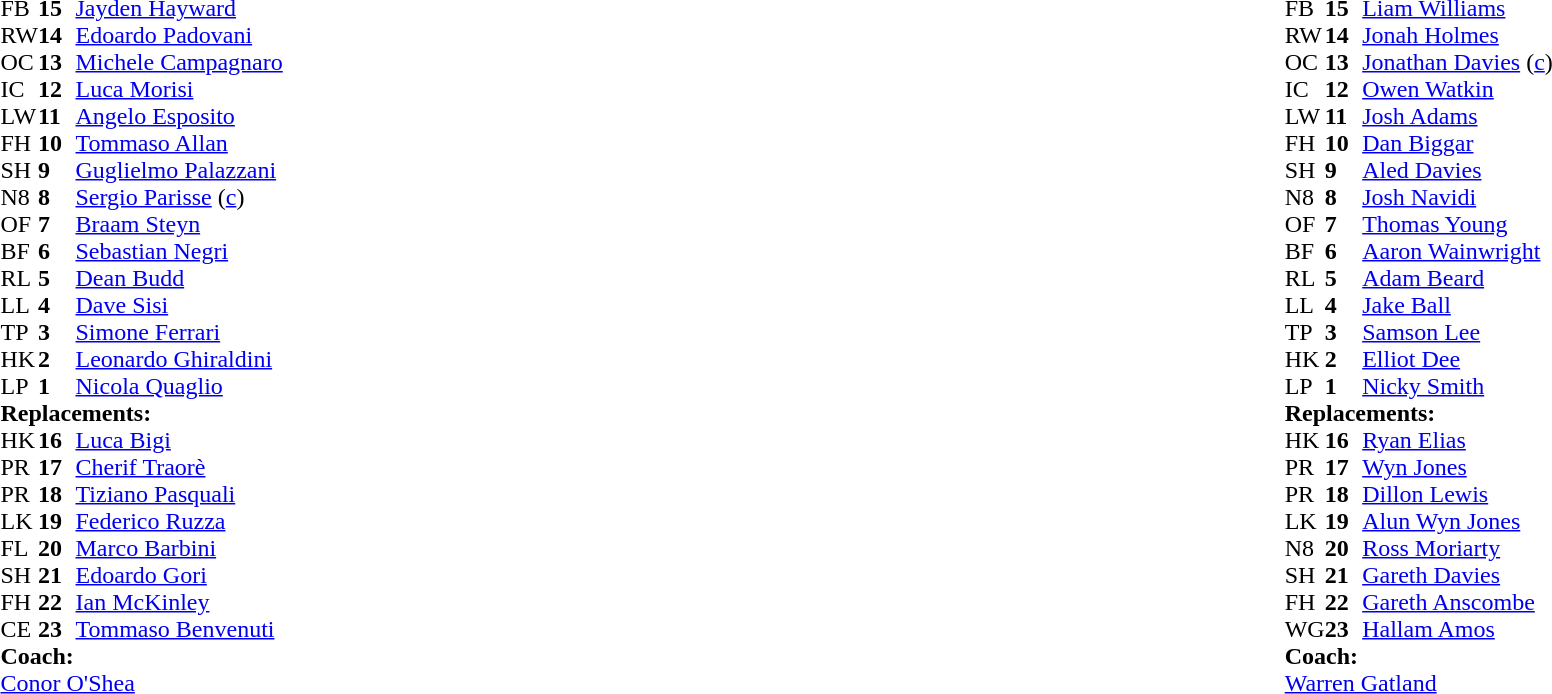<table style="width:100%">
<tr>
<td style="vertical-align:top; width:50%"><br><table cellspacing="0" cellpadding="0">
<tr>
<th width="25"></th>
<th width="25"></th>
</tr>
<tr>
<td>FB</td>
<td><strong>15</strong></td>
<td><a href='#'>Jayden Hayward</a></td>
</tr>
<tr>
<td>RW</td>
<td><strong>14</strong></td>
<td><a href='#'>Edoardo Padovani</a></td>
</tr>
<tr>
<td>OC</td>
<td><strong>13</strong></td>
<td><a href='#'>Michele Campagnaro</a></td>
</tr>
<tr>
<td>IC</td>
<td><strong>12</strong></td>
<td><a href='#'>Luca Morisi</a></td>
</tr>
<tr>
<td>LW</td>
<td><strong>11</strong></td>
<td><a href='#'>Angelo Esposito</a></td>
</tr>
<tr>
<td>FH</td>
<td><strong>10</strong></td>
<td><a href='#'>Tommaso Allan</a></td>
<td></td>
<td colspan="2"></td>
</tr>
<tr>
<td>SH</td>
<td><strong>9</strong></td>
<td><a href='#'>Guglielmo Palazzani</a></td>
<td></td>
<td></td>
</tr>
<tr>
<td>N8</td>
<td><strong>8</strong></td>
<td><a href='#'>Sergio Parisse</a> (<a href='#'>c</a>)</td>
</tr>
<tr>
<td>OF</td>
<td><strong>7</strong></td>
<td><a href='#'>Braam Steyn</a></td>
</tr>
<tr>
<td>BF</td>
<td><strong>6</strong></td>
<td><a href='#'>Sebastian Negri</a></td>
<td></td>
<td></td>
</tr>
<tr>
<td>RL</td>
<td><strong>5</strong></td>
<td><a href='#'>Dean Budd</a></td>
<td></td>
<td></td>
</tr>
<tr>
<td>LL</td>
<td><strong>4</strong></td>
<td><a href='#'>Dave Sisi</a></td>
</tr>
<tr>
<td>TP</td>
<td><strong>3</strong></td>
<td><a href='#'>Simone Ferrari</a></td>
<td></td>
<td></td>
</tr>
<tr>
<td>HK</td>
<td><strong>2</strong></td>
<td><a href='#'>Leonardo Ghiraldini</a></td>
<td></td>
<td></td>
</tr>
<tr>
<td>LP</td>
<td><strong>1</strong></td>
<td><a href='#'>Nicola Quaglio</a></td>
<td></td>
<td></td>
</tr>
<tr>
<td colspan=3><strong>Replacements:</strong></td>
</tr>
<tr>
<td>HK</td>
<td><strong>16</strong></td>
<td><a href='#'>Luca Bigi</a></td>
<td></td>
<td></td>
</tr>
<tr>
<td>PR</td>
<td><strong>17</strong></td>
<td><a href='#'>Cherif Traorè</a></td>
<td></td>
<td></td>
</tr>
<tr>
<td>PR</td>
<td><strong>18</strong></td>
<td><a href='#'>Tiziano Pasquali</a></td>
<td></td>
<td></td>
</tr>
<tr>
<td>LK</td>
<td><strong>19</strong></td>
<td><a href='#'>Federico Ruzza</a></td>
<td></td>
<td></td>
</tr>
<tr>
<td>FL</td>
<td><strong>20</strong></td>
<td><a href='#'>Marco Barbini</a></td>
<td></td>
<td></td>
</tr>
<tr>
<td>SH</td>
<td><strong>21</strong></td>
<td><a href='#'>Edoardo Gori</a></td>
<td></td>
<td></td>
</tr>
<tr>
<td>FH</td>
<td><strong>22</strong></td>
<td><a href='#'>Ian McKinley</a></td>
<td></td>
<td></td>
<td></td>
</tr>
<tr>
<td>CE</td>
<td><strong>23</strong></td>
<td><a href='#'>Tommaso Benvenuti</a></td>
</tr>
<tr>
<td colspan="3"><strong>Coach:</strong></td>
</tr>
<tr>
<td colspan="4"><a href='#'>Conor O'Shea</a></td>
</tr>
</table>
</td>
<td style="vertical-align:top"></td>
<td style="vertical-align:top; width:50%"><br><table cellspacing="0" cellpadding="0" style="margin:auto">
<tr>
<th width="25"></th>
<th width="25"></th>
</tr>
<tr>
<td>FB</td>
<td><strong>15</strong></td>
<td><a href='#'>Liam Williams</a></td>
<td></td>
<td></td>
</tr>
<tr>
<td>RW</td>
<td><strong>14</strong></td>
<td><a href='#'>Jonah Holmes</a></td>
</tr>
<tr>
<td>OC</td>
<td><strong>13</strong></td>
<td><a href='#'>Jonathan Davies</a> (<a href='#'>c</a>)</td>
</tr>
<tr>
<td>IC</td>
<td><strong>12</strong></td>
<td><a href='#'>Owen Watkin</a></td>
</tr>
<tr>
<td>LW</td>
<td><strong>11</strong></td>
<td><a href='#'>Josh Adams</a></td>
</tr>
<tr>
<td>FH</td>
<td><strong>10</strong></td>
<td><a href='#'>Dan Biggar</a></td>
<td></td>
<td></td>
</tr>
<tr>
<td>SH</td>
<td><strong>9</strong></td>
<td><a href='#'>Aled Davies</a></td>
<td></td>
<td></td>
</tr>
<tr>
<td>N8</td>
<td><strong>8</strong></td>
<td><a href='#'>Josh Navidi</a></td>
<td></td>
<td></td>
</tr>
<tr>
<td>OF</td>
<td><strong>7</strong></td>
<td><a href='#'>Thomas Young</a></td>
</tr>
<tr>
<td>BF</td>
<td><strong>6</strong></td>
<td><a href='#'>Aaron Wainwright</a></td>
</tr>
<tr>
<td>RL</td>
<td><strong>5</strong></td>
<td><a href='#'>Adam Beard</a></td>
</tr>
<tr>
<td>LL</td>
<td><strong>4</strong></td>
<td><a href='#'>Jake Ball</a></td>
<td></td>
<td></td>
</tr>
<tr>
<td>TP</td>
<td><strong>3</strong></td>
<td><a href='#'>Samson Lee</a></td>
<td></td>
<td></td>
</tr>
<tr>
<td>HK</td>
<td><strong>2</strong></td>
<td><a href='#'>Elliot Dee</a></td>
<td></td>
<td></td>
</tr>
<tr>
<td>LP</td>
<td><strong>1</strong></td>
<td><a href='#'>Nicky Smith</a></td>
<td></td>
<td></td>
</tr>
<tr>
<td colspan=3><strong>Replacements:</strong></td>
</tr>
<tr>
<td>HK</td>
<td><strong>16</strong></td>
<td><a href='#'>Ryan Elias</a></td>
<td></td>
<td></td>
</tr>
<tr>
<td>PR</td>
<td><strong>17</strong></td>
<td><a href='#'>Wyn Jones</a></td>
<td></td>
<td></td>
</tr>
<tr>
<td>PR</td>
<td><strong>18</strong></td>
<td><a href='#'>Dillon Lewis</a></td>
<td></td>
<td></td>
</tr>
<tr>
<td>LK</td>
<td><strong>19</strong></td>
<td><a href='#'>Alun Wyn Jones</a></td>
<td></td>
<td></td>
</tr>
<tr>
<td>N8</td>
<td><strong>20</strong></td>
<td><a href='#'>Ross Moriarty</a></td>
<td></td>
<td></td>
</tr>
<tr>
<td>SH</td>
<td><strong>21</strong></td>
<td><a href='#'>Gareth Davies</a></td>
<td></td>
<td></td>
</tr>
<tr>
<td>FH</td>
<td><strong>22</strong></td>
<td><a href='#'>Gareth Anscombe</a></td>
<td></td>
<td></td>
</tr>
<tr>
<td>WG</td>
<td><strong>23</strong></td>
<td><a href='#'>Hallam Amos</a></td>
<td></td>
<td></td>
</tr>
<tr>
<td colspan="3"><strong>Coach:</strong></td>
</tr>
<tr>
<td colspan="4"><a href='#'>Warren Gatland</a></td>
</tr>
</table>
</td>
</tr>
</table>
